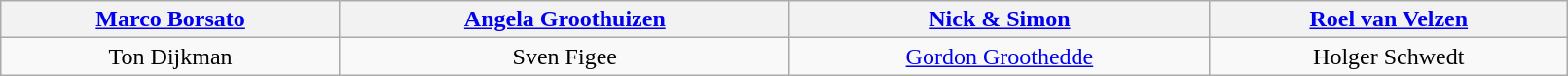<table class="wikitable" width="85%">
<tr>
<th colspan=1 align="center"!width="70"><a href='#'>Marco Borsato</a></th>
<th colspan=1 align="center"!width="70"><a href='#'>Angela Groothuizen</a></th>
<th colspan=1 align="center"!width="70"><a href='#'>Nick & Simon</a></th>
<th colspan=1 align="center"!width="70"><a href='#'>Roel van Velzen</a></th>
</tr>
<tr>
<td align="center">Ton Dijkman</td>
<td align="center">Sven Figee</td>
<td align="center"><a href='#'>Gordon Groothedde</a></td>
<td align="center">Holger Schwedt</td>
</tr>
</table>
